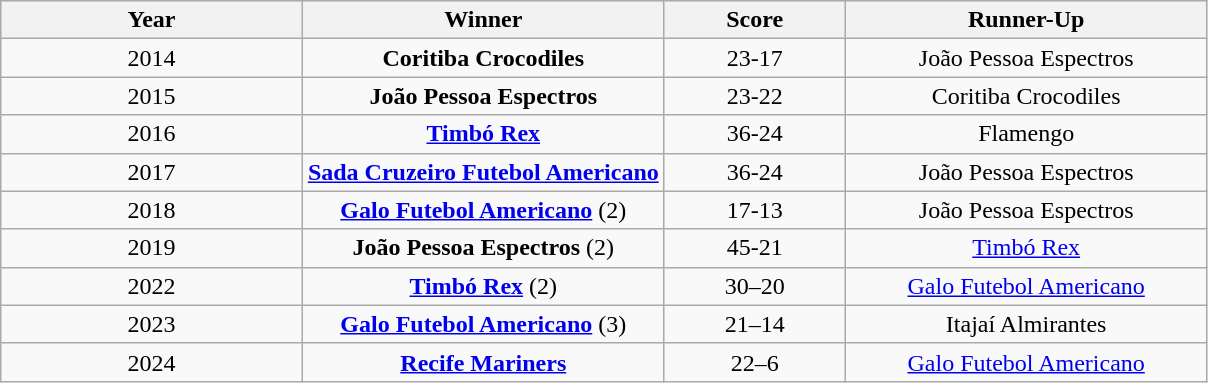<table class="wikitable">
<tr align=center style="background:#efefef;">
<th width=25%>Year</th>
<th width=30%>Winner</th>
<th width=15%>Score</th>
<th width=30%>Runner-Up</th>
</tr>
<tr align=center>
<td>2014</td>
<td><strong>Coritiba Crocodiles</strong></td>
<td>23-17</td>
<td>João Pessoa Espectros</td>
</tr>
<tr align=center>
<td>2015</td>
<td><strong>João Pessoa Espectros</strong></td>
<td>23-22</td>
<td>Coritiba Crocodiles</td>
</tr>
<tr align=center>
<td>2016</td>
<td><strong><a href='#'>Timbó Rex</a></strong></td>
<td>36-24</td>
<td>Flamengo</td>
</tr>
<tr align=center>
<td>2017</td>
<td><strong><a href='#'>Sada Cruzeiro Futebol Americano</a></strong></td>
<td>36-24</td>
<td>João Pessoa Espectros</td>
</tr>
<tr align=center>
<td>2018</td>
<td><strong><a href='#'>Galo Futebol Americano</a></strong> (2)</td>
<td>17-13</td>
<td>João Pessoa Espectros</td>
</tr>
<tr align=center>
<td>2019</td>
<td><strong>João Pessoa Espectros</strong> (2)</td>
<td>45-21</td>
<td><a href='#'>Timbó Rex</a></td>
</tr>
<tr align=center>
<td>2022</td>
<td><strong><a href='#'>Timbó Rex</a></strong> (2)</td>
<td>30–20</td>
<td><a href='#'>Galo Futebol Americano</a></td>
</tr>
<tr align=center>
<td>2023</td>
<td><strong><a href='#'>Galo Futebol Americano</a></strong> (3)</td>
<td>21–14</td>
<td>Itajaí Almirantes</td>
</tr>
<tr align=center>
<td>2024</td>
<td><strong><a href='#'>Recife Mariners</a></strong></td>
<td>22–6</td>
<td><a href='#'>Galo Futebol Americano</a></td>
</tr>
</table>
